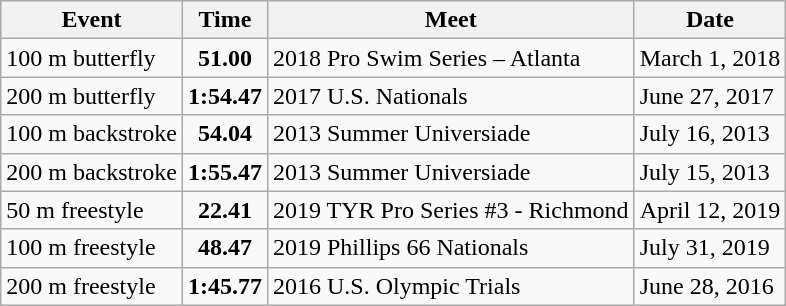<table class="wikitable">
<tr bgcolor="#eeeeee">
<th>Event</th>
<th>Time</th>
<th>Meet</th>
<th>Date</th>
</tr>
<tr>
<td>100 m butterfly</td>
<td align="center"><strong>51.00</strong></td>
<td>2018 Pro Swim Series – Atlanta</td>
<td>March 1, 2018</td>
</tr>
<tr>
<td>200 m butterfly</td>
<td align="center"><strong>1:54.47</strong></td>
<td>2017 U.S. Nationals</td>
<td>June 27, 2017</td>
</tr>
<tr>
<td>100 m backstroke</td>
<td align="center"><strong>54.04</strong></td>
<td>2013 Summer Universiade</td>
<td>July 16, 2013</td>
</tr>
<tr>
<td>200 m backstroke</td>
<td align="center"><strong>1:55.47</strong></td>
<td>2013 Summer Universiade</td>
<td>July 15, 2013</td>
</tr>
<tr>
<td>50 m freestyle</td>
<td align="center"><strong>22.41</strong></td>
<td>2019 TYR Pro Series #3 - Richmond</td>
<td>April 12, 2019</td>
</tr>
<tr>
<td>100 m freestyle</td>
<td align="center"><strong>48.47</strong></td>
<td>2019 Phillips 66 Nationals</td>
<td>July 31, 2019</td>
</tr>
<tr>
<td>200 m freestyle</td>
<td align="center"><strong>1:45.77</strong></td>
<td>2016 U.S. Olympic Trials</td>
<td>June 28, 2016</td>
</tr>
</table>
